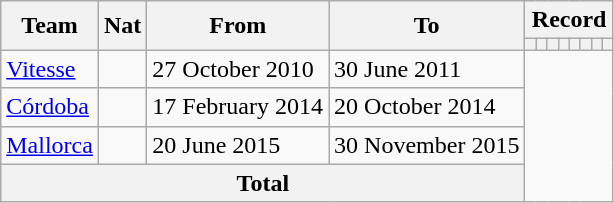<table class="wikitable" style="text-align: center">
<tr>
<th rowspan="2">Team</th>
<th rowspan="2">Nat</th>
<th rowspan="2">From</th>
<th rowspan="2">To</th>
<th colspan="8">Record</th>
</tr>
<tr>
<th></th>
<th></th>
<th></th>
<th></th>
<th></th>
<th></th>
<th></th>
<th></th>
</tr>
<tr>
<td align=left><a href='#'>Vitesse</a></td>
<td></td>
<td align=left>27 October 2010</td>
<td align=left>30 June 2011<br></td>
</tr>
<tr>
<td align=left><a href='#'>Córdoba</a></td>
<td></td>
<td align=left>17 February 2014</td>
<td align=left>20 October 2014<br></td>
</tr>
<tr>
<td align=left><a href='#'>Mallorca</a></td>
<td></td>
<td align=left>20 June 2015</td>
<td align=left>30 November 2015<br></td>
</tr>
<tr>
<th colspan="4">Total<br></th>
</tr>
</table>
